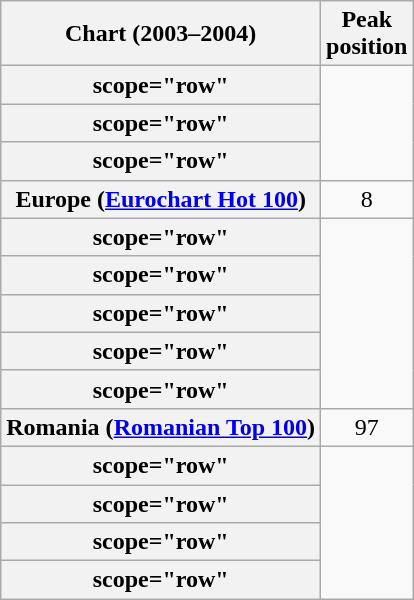<table class="wikitable sortable plainrowheaders">
<tr>
<th>Chart (2003–2004)</th>
<th>Peak<br>position</th>
</tr>
<tr>
<th>scope="row"</th>
</tr>
<tr>
<th>scope="row"</th>
</tr>
<tr>
<th>scope="row"</th>
</tr>
<tr>
<th scope="row">Europe (<a href='#'>Eurochart Hot 100</a>)</th>
<td align="center">8</td>
</tr>
<tr>
<th>scope="row"</th>
</tr>
<tr>
<th>scope="row"</th>
</tr>
<tr>
<th>scope="row"</th>
</tr>
<tr>
<th>scope="row"</th>
</tr>
<tr>
<th>scope="row"</th>
</tr>
<tr>
<th scope="row">Romania (<a href='#'>Romanian Top 100</a>)</th>
<td align="center">97</td>
</tr>
<tr>
<th>scope="row"</th>
</tr>
<tr>
<th>scope="row"</th>
</tr>
<tr>
<th>scope="row"</th>
</tr>
<tr>
<th>scope="row"</th>
</tr>
</table>
